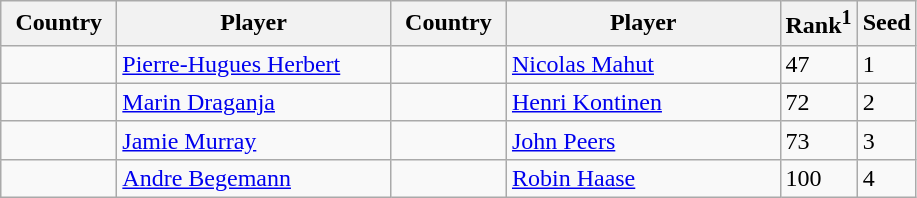<table class="sortable wikitable">
<tr>
<th width="70">Country</th>
<th width="175">Player</th>
<th width="70">Country</th>
<th width="175">Player</th>
<th>Rank<sup>1</sup></th>
<th>Seed</th>
</tr>
<tr>
<td></td>
<td><a href='#'>Pierre-Hugues Herbert</a></td>
<td></td>
<td><a href='#'>Nicolas Mahut</a></td>
<td>47</td>
<td>1</td>
</tr>
<tr>
<td></td>
<td><a href='#'>Marin Draganja</a></td>
<td></td>
<td><a href='#'>Henri Kontinen</a></td>
<td>72</td>
<td>2</td>
</tr>
<tr>
<td></td>
<td><a href='#'>Jamie Murray</a></td>
<td></td>
<td><a href='#'>John Peers</a></td>
<td>73</td>
<td>3</td>
</tr>
<tr>
<td></td>
<td><a href='#'>Andre Begemann</a></td>
<td></td>
<td><a href='#'>Robin Haase</a></td>
<td>100</td>
<td>4</td>
</tr>
</table>
